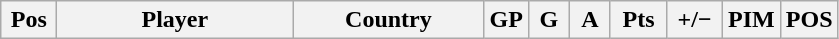<table class="wikitable sortable" style="text-align: center;">
<tr>
<th width=30>Pos</th>
<th width=150>Player</th>
<th width=120>Country</th>
<th width=20>GP</th>
<th width=20>G</th>
<th width=20>A</th>
<th width=30>Pts</th>
<th width=30>+/−</th>
<th width=30>PIM</th>
<th width=30>POS</th>
</tr>
</table>
